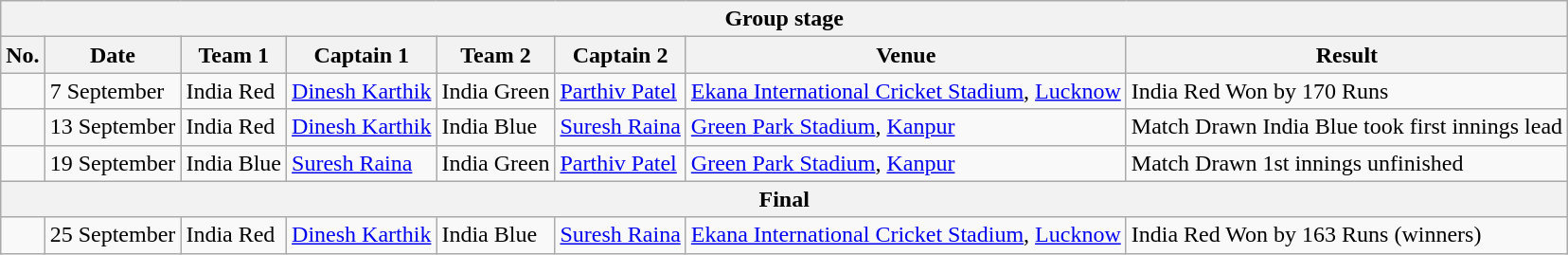<table class="wikitable">
<tr>
<th colspan="9">Group stage</th>
</tr>
<tr>
<th>No.</th>
<th>Date</th>
<th>Team 1</th>
<th>Captain 1</th>
<th>Team 2</th>
<th>Captain 2</th>
<th>Venue</th>
<th>Result</th>
</tr>
<tr>
<td> </td>
<td>7 September</td>
<td>India Red</td>
<td><a href='#'>Dinesh Karthik</a></td>
<td>India Green</td>
<td><a href='#'>Parthiv Patel</a></td>
<td><a href='#'>Ekana International Cricket Stadium</a>, <a href='#'>Lucknow</a></td>
<td>India Red Won by 170 Runs</td>
</tr>
<tr>
<td> </td>
<td>13 September</td>
<td>India Red</td>
<td><a href='#'>Dinesh Karthik</a></td>
<td>India Blue</td>
<td><a href='#'>Suresh Raina</a></td>
<td><a href='#'>Green Park Stadium</a>, <a href='#'>Kanpur</a></td>
<td>Match Drawn India Blue took first innings lead</td>
</tr>
<tr>
<td> </td>
<td>19 September</td>
<td>India Blue</td>
<td><a href='#'>Suresh Raina</a></td>
<td>India Green</td>
<td><a href='#'>Parthiv Patel</a></td>
<td><a href='#'>Green Park Stadium</a>, <a href='#'>Kanpur</a></td>
<td>Match Drawn 1st innings unfinished</td>
</tr>
<tr>
<th colspan="9">Final</th>
</tr>
<tr>
<td> </td>
<td>25 September</td>
<td>India Red</td>
<td><a href='#'>Dinesh Karthik</a></td>
<td>India Blue</td>
<td><a href='#'>Suresh Raina</a></td>
<td><a href='#'>Ekana International Cricket Stadium</a>, <a href='#'>Lucknow</a></td>
<td>India Red Won by 163 Runs (winners)</td>
</tr>
</table>
